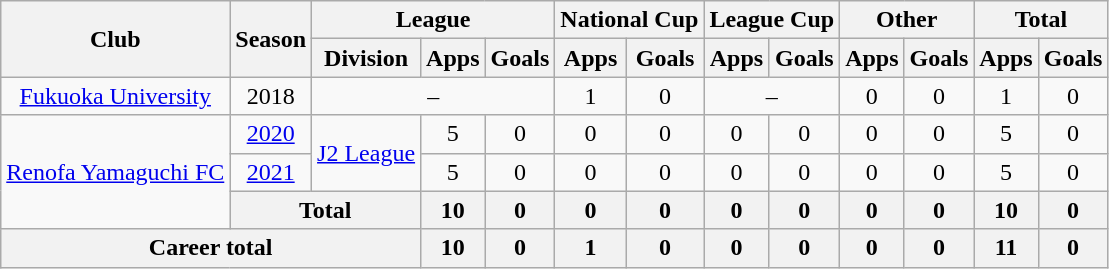<table class=wikitable style=text-align:center>
<tr>
<th rowspan="2">Club</th>
<th rowspan="2">Season</th>
<th colspan="3">League</th>
<th colspan="2">National Cup</th>
<th colspan="2">League Cup</th>
<th colspan="2">Other</th>
<th colspan="2">Total</th>
</tr>
<tr>
<th>Division</th>
<th>Apps</th>
<th>Goals</th>
<th>Apps</th>
<th>Goals</th>
<th>Apps</th>
<th>Goals</th>
<th>Apps</th>
<th>Goals</th>
<th>Apps</th>
<th>Goals</th>
</tr>
<tr>
<td><a href='#'>Fukuoka University</a></td>
<td>2018</td>
<td colspan="3">–</td>
<td>1</td>
<td>0</td>
<td colspan="2">–</td>
<td>0</td>
<td>0</td>
<td>1</td>
<td>0</td>
</tr>
<tr>
<td rowspan="3"><a href='#'>Renofa Yamaguchi FC</a></td>
<td><a href='#'>2020</a></td>
<td rowspan="2"><a href='#'>J2 League</a></td>
<td>5</td>
<td>0</td>
<td>0</td>
<td>0</td>
<td>0</td>
<td>0</td>
<td>0</td>
<td>0</td>
<td>5</td>
<td>0</td>
</tr>
<tr>
<td><a href='#'>2021</a></td>
<td>5</td>
<td>0</td>
<td>0</td>
<td>0</td>
<td>0</td>
<td>0</td>
<td>0</td>
<td>0</td>
<td>5</td>
<td>0</td>
</tr>
<tr>
<th colspan=2>Total</th>
<th>10</th>
<th>0</th>
<th>0</th>
<th>0</th>
<th>0</th>
<th>0</th>
<th>0</th>
<th>0</th>
<th>10</th>
<th>0</th>
</tr>
<tr>
<th colspan=3>Career total</th>
<th>10</th>
<th>0</th>
<th>1</th>
<th>0</th>
<th>0</th>
<th>0</th>
<th>0</th>
<th>0</th>
<th>11</th>
<th>0</th>
</tr>
</table>
